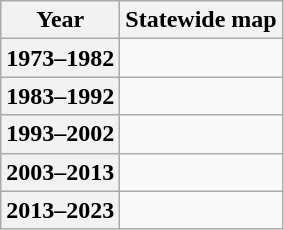<table class=wikitable>
<tr>
<th>Year</th>
<th>Statewide map</th>
</tr>
<tr>
<th>1973–1982</th>
<td></td>
</tr>
<tr>
<th>1983–1992</th>
<td></td>
</tr>
<tr>
<th>1993–2002</th>
<td></td>
</tr>
<tr>
<th>2003–2013</th>
<td></td>
</tr>
<tr>
<th>2013–2023</th>
<td></td>
</tr>
</table>
